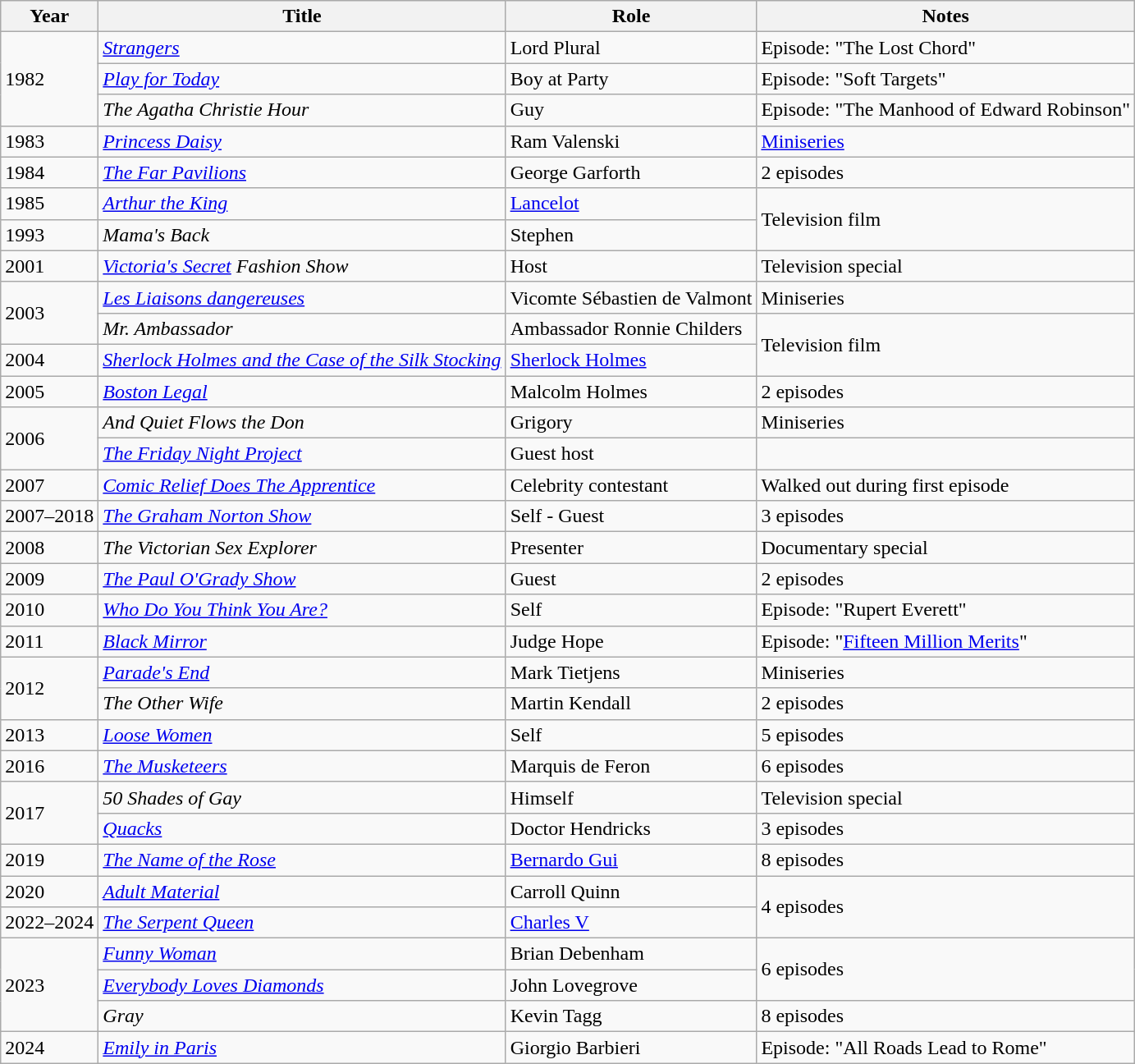<table class="wikitable sortable">
<tr>
<th>Year</th>
<th>Title</th>
<th>Role</th>
<th>Notes</th>
</tr>
<tr>
<td rowspan="3">1982</td>
<td><em><a href='#'>Strangers</a></em></td>
<td>Lord Plural</td>
<td>Episode: "The Lost Chord"</td>
</tr>
<tr>
<td><em><a href='#'>Play for Today</a></em></td>
<td>Boy at Party</td>
<td>Episode: "Soft Targets"</td>
</tr>
<tr>
<td><em>The Agatha Christie Hour</em></td>
<td>Guy</td>
<td>Episode: "The Manhood of Edward Robinson"</td>
</tr>
<tr>
<td>1983</td>
<td><em><a href='#'>Princess Daisy</a></em></td>
<td>Ram Valenski</td>
<td><a href='#'>Miniseries</a></td>
</tr>
<tr>
<td>1984</td>
<td><em><a href='#'>The Far Pavilions</a></em></td>
<td>George Garforth</td>
<td>2 episodes</td>
</tr>
<tr>
<td>1985</td>
<td><em><a href='#'>Arthur the King</a></em></td>
<td><a href='#'>Lancelot</a></td>
<td rowspan="2">Television film</td>
</tr>
<tr>
<td>1993</td>
<td><em>Mama's Back</em></td>
<td>Stephen</td>
</tr>
<tr>
<td>2001</td>
<td><em><a href='#'>Victoria's Secret</a> Fashion Show</em></td>
<td>Host</td>
<td>Television special</td>
</tr>
<tr>
<td rowspan="2">2003</td>
<td><em><a href='#'>Les Liaisons dangereuses</a></em></td>
<td>Vicomte Sébastien de Valmont</td>
<td>Miniseries</td>
</tr>
<tr>
<td><em>Mr. Ambassador</em></td>
<td>Ambassador Ronnie Childers</td>
<td rowspan="2">Television film</td>
</tr>
<tr>
<td>2004</td>
<td><em><a href='#'>Sherlock Holmes and the Case of the Silk Stocking</a> </em></td>
<td><a href='#'>Sherlock Holmes</a></td>
</tr>
<tr>
<td>2005</td>
<td><em><a href='#'>Boston Legal</a> </em></td>
<td>Malcolm Holmes</td>
<td>2 episodes</td>
</tr>
<tr>
<td rowspan="2">2006</td>
<td><em>And Quiet Flows the Don</em></td>
<td>Grigory</td>
<td>Miniseries</td>
</tr>
<tr>
<td><em><a href='#'>The Friday Night Project</a></em></td>
<td>Guest host</td>
<td></td>
</tr>
<tr>
<td>2007</td>
<td><em><a href='#'>Comic Relief Does The Apprentice</a></em></td>
<td>Celebrity contestant</td>
<td>Walked out during first episode</td>
</tr>
<tr>
<td>2007–2018</td>
<td><em><a href='#'>The Graham Norton Show</a></em></td>
<td>Self - Guest</td>
<td>3 episodes</td>
</tr>
<tr>
<td>2008</td>
<td><em>The Victorian Sex Explorer</em></td>
<td>Presenter</td>
<td>Documentary special</td>
</tr>
<tr>
<td>2009</td>
<td><em><a href='#'>The Paul O'Grady Show</a></em></td>
<td>Guest</td>
<td>2 episodes</td>
</tr>
<tr>
<td>2010</td>
<td><em><a href='#'>Who Do You Think You Are?</a></em></td>
<td>Self</td>
<td>Episode: "Rupert Everett"</td>
</tr>
<tr>
<td>2011</td>
<td><em><a href='#'>Black Mirror</a></em></td>
<td>Judge Hope</td>
<td>Episode: "<a href='#'>Fifteen Million Merits</a>"</td>
</tr>
<tr>
<td rowspan="2">2012</td>
<td><em><a href='#'>Parade's End</a></em></td>
<td>Mark Tietjens</td>
<td>Miniseries</td>
</tr>
<tr>
<td><em>The Other Wife</em></td>
<td>Martin Kendall</td>
<td>2 episodes</td>
</tr>
<tr>
<td>2013</td>
<td><em><a href='#'>Loose Women</a></em></td>
<td>Self</td>
<td>5 episodes</td>
</tr>
<tr>
<td>2016</td>
<td><em><a href='#'>The Musketeers</a></em></td>
<td>Marquis de Feron</td>
<td>6 episodes</td>
</tr>
<tr>
<td rowspan="2">2017</td>
<td><em>50 Shades of Gay</em></td>
<td>Himself</td>
<td>Television special</td>
</tr>
<tr>
<td><em><a href='#'>Quacks</a></em></td>
<td>Doctor Hendricks</td>
<td>3 episodes</td>
</tr>
<tr>
<td>2019</td>
<td><em><a href='#'>The Name of the Rose</a></em></td>
<td><a href='#'>Bernardo Gui</a></td>
<td>8 episodes</td>
</tr>
<tr>
<td>2020</td>
<td><em><a href='#'>Adult Material</a></em></td>
<td>Carroll Quinn</td>
<td rowspan="2">4 episodes</td>
</tr>
<tr>
<td>2022–2024</td>
<td><em><a href='#'>The Serpent Queen</a></em></td>
<td><a href='#'>Charles V</a></td>
</tr>
<tr>
<td rowspan="3">2023</td>
<td><em><a href='#'>Funny Woman</a></em></td>
<td>Brian Debenham</td>
<td rowspan="2">6 episodes</td>
</tr>
<tr>
<td><em><a href='#'>Everybody Loves Diamonds</a></em></td>
<td>John Lovegrove</td>
</tr>
<tr>
<td><em>Gray</em></td>
<td>Kevin Tagg</td>
<td>8 episodes</td>
</tr>
<tr>
<td>2024</td>
<td><em><a href='#'>Emily in Paris</a></em></td>
<td>Giorgio Barbieri</td>
<td>Episode: "All Roads Lead to Rome"</td>
</tr>
</table>
